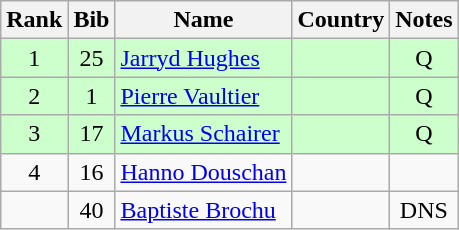<table class="wikitable" style="text-align:center;">
<tr>
<th>Rank</th>
<th>Bib</th>
<th>Name</th>
<th>Country</th>
<th>Notes</th>
</tr>
<tr bgcolor=ccffcc>
<td>1</td>
<td>25</td>
<td align="left"><a href='#'>Jarryd Hughes</a></td>
<td align="left"></td>
<td>Q</td>
</tr>
<tr bgcolor=ccffcc>
<td>2</td>
<td>1</td>
<td align="left"><a href='#'>Pierre Vaultier</a></td>
<td align="left"></td>
<td>Q</td>
</tr>
<tr bgcolor=ccffcc>
<td>3</td>
<td>17</td>
<td align="left"><a href='#'>Markus Schairer</a></td>
<td align="left"></td>
<td>Q</td>
</tr>
<tr>
<td>4</td>
<td>16</td>
<td align="left"><a href='#'>Hanno Douschan</a></td>
<td align="left"></td>
<td></td>
</tr>
<tr>
<td></td>
<td>40</td>
<td align="left"><a href='#'>Baptiste Brochu</a></td>
<td align="left"></td>
<td>DNS</td>
</tr>
</table>
